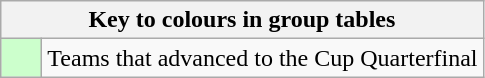<table class="wikitable" style="text-align: center;">
<tr>
<th colspan=2>Key to colours in group tables</th>
</tr>
<tr>
<td style="background:#cfc; width:20px;"></td>
<td align=left>Teams that advanced to the Cup Quarterfinal</td>
</tr>
</table>
